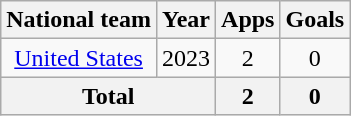<table class="wikitable" style="text-align:center">
<tr>
<th>National team</th>
<th>Year</th>
<th>Apps</th>
<th>Goals</th>
</tr>
<tr>
<td><a href='#'>United States</a></td>
<td>2023</td>
<td>2</td>
<td>0</td>
</tr>
<tr>
<th colspan="2">Total</th>
<th>2</th>
<th>0</th>
</tr>
</table>
